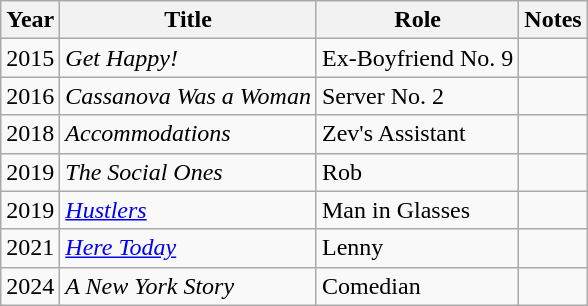<table class="wikitable sortable">
<tr>
<th>Year</th>
<th>Title</th>
<th>Role</th>
<th>Notes</th>
</tr>
<tr>
<td>2015</td>
<td><em>Get Happy!</em></td>
<td>Ex-Boyfriend No. 9</td>
<td></td>
</tr>
<tr>
<td>2016</td>
<td><em>Cassanova Was a Woman</em></td>
<td>Server No. 2</td>
<td></td>
</tr>
<tr>
<td>2018</td>
<td><em>Accommodations</em></td>
<td>Zev's Assistant</td>
<td></td>
</tr>
<tr>
<td>2019</td>
<td><em>The Social Ones</em></td>
<td>Rob</td>
<td></td>
</tr>
<tr>
<td>2019</td>
<td><a href='#'><em>Hustlers</em></a></td>
<td>Man in Glasses</td>
<td></td>
</tr>
<tr>
<td>2021</td>
<td><a href='#'><em>Here Today</em></a></td>
<td>Lenny</td>
<td></td>
</tr>
<tr>
<td>2024</td>
<td><em>A New York Story</em></td>
<td>Comedian</td>
<td></td>
</tr>
</table>
